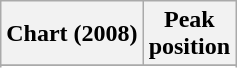<table class="wikitable sortable plainrowheaders" style="text-align:center">
<tr>
<th scope="col">Chart (2008)</th>
<th scope="col">Peak<br> position</th>
</tr>
<tr>
</tr>
<tr>
</tr>
</table>
